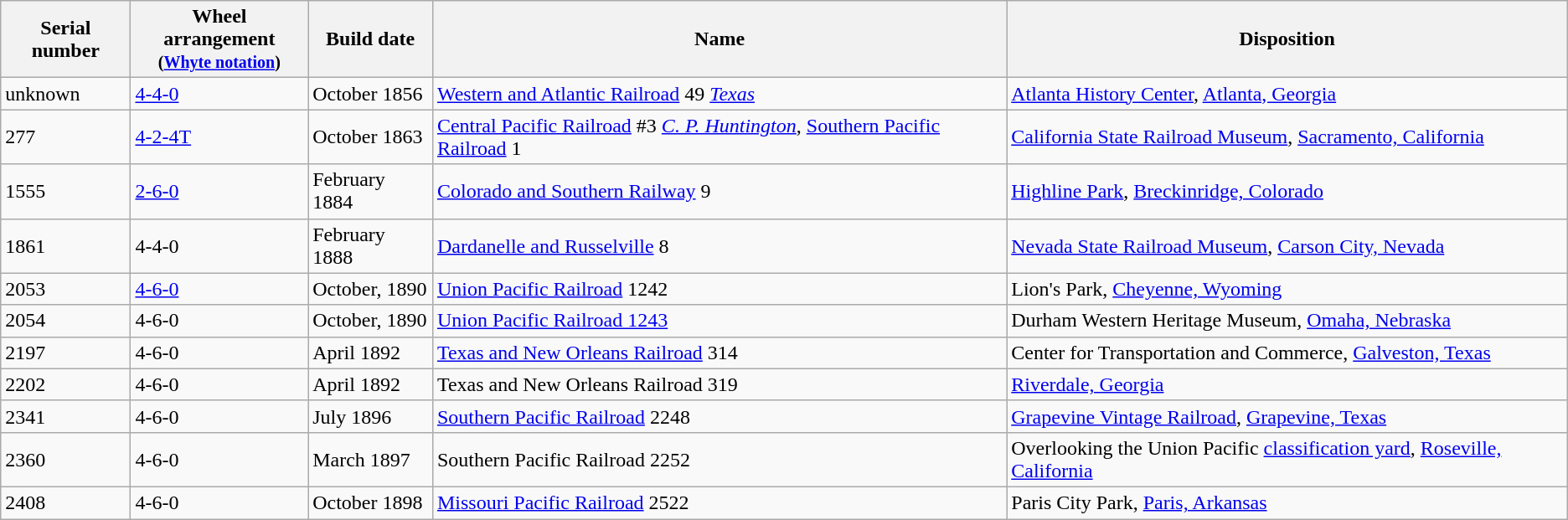<table class="wikitable">
<tr>
<th>Serial number</th>
<th>Wheel arrangement<br><small>(<a href='#'>Whyte notation</a>)</small></th>
<th>Build date</th>
<th>Name</th>
<th>Disposition</th>
</tr>
<tr>
<td>unknown</td>
<td><a href='#'>4-4-0</a></td>
<td>October 1856</td>
<td><a href='#'>Western and Atlantic Railroad</a> 49 <em><a href='#'>Texas</a></em></td>
<td><a href='#'>Atlanta History Center</a>, <a href='#'>Atlanta, Georgia</a></td>
</tr>
<tr>
<td>277</td>
<td><a href='#'>4-2-4T</a></td>
<td>October 1863</td>
<td><a href='#'>Central Pacific Railroad</a> #3 <em><a href='#'>C. P. Huntington</a></em>, <a href='#'>Southern Pacific Railroad</a> 1</td>
<td><a href='#'>California State Railroad Museum</a>, <a href='#'>Sacramento, California</a></td>
</tr>
<tr>
<td>1555</td>
<td><a href='#'>2-6-0</a></td>
<td>February 1884</td>
<td><a href='#'>Colorado and Southern Railway</a> 9</td>
<td><a href='#'>Highline Park</a>, <a href='#'>Breckinridge, Colorado</a></td>
</tr>
<tr>
<td>1861</td>
<td>4-4-0</td>
<td>February 1888</td>
<td><a href='#'>Dardanelle and Russelville</a> 8</td>
<td><a href='#'>Nevada State Railroad Museum</a>, <a href='#'>Carson City, Nevada</a></td>
</tr>
<tr>
<td>2053</td>
<td><a href='#'>4-6-0</a></td>
<td>October, 1890</td>
<td><a href='#'>Union Pacific Railroad</a> 1242</td>
<td>Lion's Park, <a href='#'>Cheyenne, Wyoming</a></td>
</tr>
<tr>
<td>2054</td>
<td>4-6-0</td>
<td>October, 1890</td>
<td><a href='#'>Union Pacific Railroad 1243</a></td>
<td>Durham Western Heritage Museum, <a href='#'>Omaha, Nebraska</a></td>
</tr>
<tr>
<td>2197</td>
<td>4-6-0</td>
<td>April 1892</td>
<td><a href='#'>Texas and New Orleans Railroad</a> 314</td>
<td>Center for Transportation and Commerce, <a href='#'>Galveston, Texas</a></td>
</tr>
<tr>
<td>2202</td>
<td>4-6-0</td>
<td>April 1892</td>
<td>Texas and New Orleans Railroad 319</td>
<td><a href='#'>Riverdale, Georgia</a></td>
</tr>
<tr>
<td>2341</td>
<td>4-6-0</td>
<td>July 1896</td>
<td><a href='#'>Southern Pacific Railroad</a> 2248</td>
<td><a href='#'>Grapevine Vintage Railroad</a>, <a href='#'>Grapevine, Texas</a></td>
</tr>
<tr>
<td>2360</td>
<td>4-6-0</td>
<td>March 1897</td>
<td>Southern Pacific Railroad 2252</td>
<td>Overlooking the Union Pacific <a href='#'>classification yard</a>, <a href='#'>Roseville, California</a></td>
</tr>
<tr>
<td>2408</td>
<td>4-6-0</td>
<td>October 1898</td>
<td><a href='#'>Missouri Pacific Railroad</a> 2522</td>
<td>Paris City Park, <a href='#'>Paris, Arkansas</a></td>
</tr>
</table>
